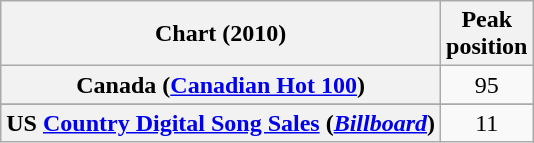<table class="wikitable sortable plainrowheaders" style="text-align:center">
<tr>
<th scope="col">Chart (2010)</th>
<th scope="col">Peak<br>position</th>
</tr>
<tr>
<th scope="row">Canada (<a href='#'>Canadian Hot 100</a>)</th>
<td>95</td>
</tr>
<tr>
</tr>
<tr>
<th scope="row">US <a href='#'>Country Digital Song Sales</a> (<em><a href='#'>Billboard</a></em>)</th>
<td>11</td>
</tr>
</table>
